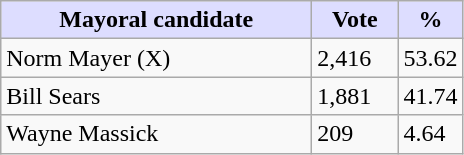<table class="wikitable">
<tr>
<th style="background:#ddf; width:200px;">Mayoral candidate</th>
<th style="background:#ddf; width:50px;">Vote</th>
<th style="background:#ddf; width:30px;">%</th>
</tr>
<tr>
<td>Norm Mayer (X)</td>
<td>2,416</td>
<td>53.62</td>
</tr>
<tr>
<td>Bill Sears</td>
<td>1,881</td>
<td>41.74</td>
</tr>
<tr>
<td>Wayne Massick</td>
<td>209</td>
<td>4.64</td>
</tr>
</table>
